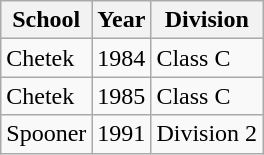<table class="wikitable">
<tr>
<th>School</th>
<th>Year</th>
<th>Division</th>
</tr>
<tr>
<td>Chetek</td>
<td>1984</td>
<td>Class C</td>
</tr>
<tr>
<td>Chetek</td>
<td>1985</td>
<td>Class C</td>
</tr>
<tr>
<td>Spooner</td>
<td>1991</td>
<td>Division 2</td>
</tr>
</table>
